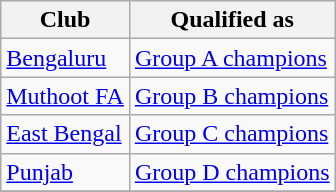<table class=wikitable>
<tr>
<th>Club</th>
<th>Qualified as</th>
</tr>
<tr>
<td><a href='#'>Bengaluru</a></td>
<td><a href='#'>Group A champions</a></td>
</tr>
<tr>
<td><a href='#'>Muthoot FA</a></td>
<td><a href='#'>Group B champions</a></td>
</tr>
<tr>
<td><a href='#'>East Bengal</a></td>
<td><a href='#'>Group C champions</a></td>
</tr>
<tr>
<td><a href='#'>Punjab</a></td>
<td><a href='#'>Group D champions</a></td>
</tr>
<tr>
</tr>
</table>
